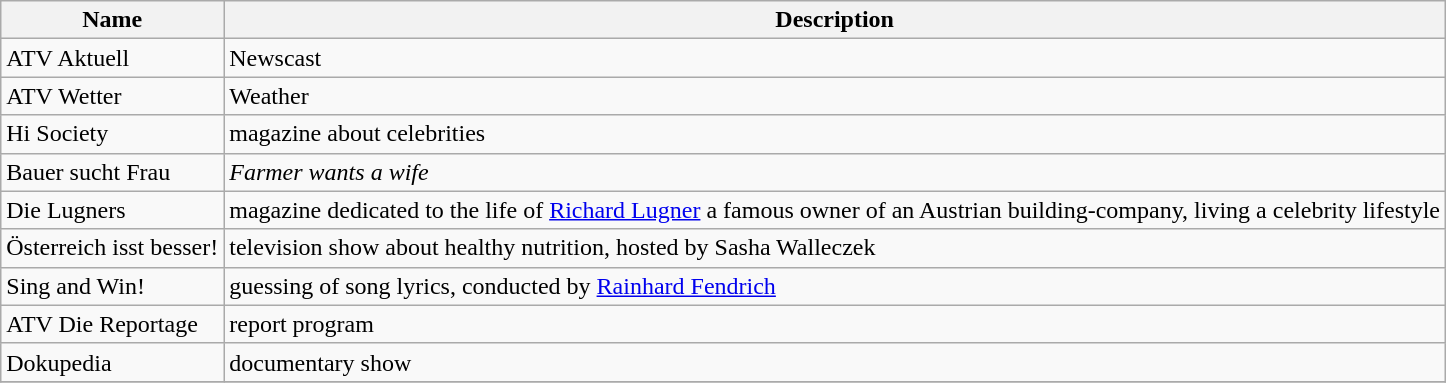<table class="wikitable">
<tr>
<th>Name</th>
<th>Description</th>
</tr>
<tr>
<td>ATV Aktuell</td>
<td>Newscast</td>
</tr>
<tr>
<td>ATV Wetter</td>
<td>Weather</td>
</tr>
<tr>
<td>Hi Society</td>
<td>magazine about celebrities</td>
</tr>
<tr>
<td>Bauer sucht Frau</td>
<td><em>Farmer wants a wife</em></td>
</tr>
<tr>
<td>Die Lugners</td>
<td>magazine dedicated to the life of <a href='#'>Richard Lugner</a> a famous owner of an Austrian building-company, living a celebrity lifestyle</td>
</tr>
<tr>
<td>Österreich isst besser!</td>
<td>television show about healthy nutrition, hosted by Sasha Walleczek</td>
</tr>
<tr>
<td>Sing and Win!</td>
<td>guessing of song lyrics, conducted by <a href='#'>Rainhard Fendrich</a></td>
</tr>
<tr>
<td>ATV Die Reportage</td>
<td>report program</td>
</tr>
<tr>
<td>Dokupedia</td>
<td>documentary show</td>
</tr>
<tr>
</tr>
</table>
